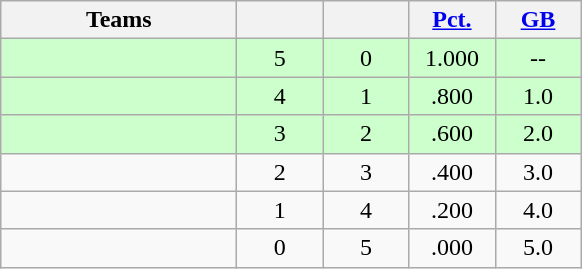<table class="wikitable" style="text-align:center;">
<tr>
<th width="150px">Teams</th>
<th width="50px"></th>
<th width="50px"></th>
<th width="50px"><a href='#'>Pct.</a></th>
<th width="50px"><a href='#'>GB</a></th>
</tr>
<tr style="background-color:#ccffcc">
<td align="left"></td>
<td>5</td>
<td>0</td>
<td>1.000</td>
<td>--</td>
</tr>
<tr style="background-color:#ccffcc">
<td align="left"></td>
<td>4</td>
<td>1</td>
<td>.800</td>
<td>1.0</td>
</tr>
<tr style="background-color:#ccffcc">
<td align="left"></td>
<td>3</td>
<td>2</td>
<td>.600</td>
<td>2.0</td>
</tr>
<tr style="background-color:">
<td align="left"></td>
<td>2</td>
<td>3</td>
<td>.400</td>
<td>3.0</td>
</tr>
<tr style="background-color:">
<td align="left"></td>
<td>1</td>
<td>4</td>
<td>.200</td>
<td>4.0</td>
</tr>
<tr style="background-color:">
<td align="left"></td>
<td>0</td>
<td>5</td>
<td>.000</td>
<td>5.0</td>
</tr>
</table>
